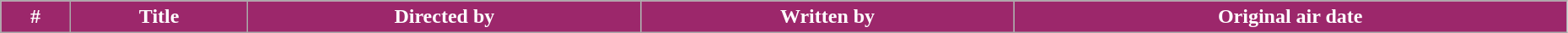<table class="wikitable plainrowheaders" style="width:98%; background:#fff;">
<tr style="color:white">
<th style="background:#9C276B;">#</th>
<th style="background:#9C276B;">Title</th>
<th style="background:#9C276B;">Directed by</th>
<th style="background:#9C276B;">Written by</th>
<th style="background:#9C276B;">Original air date<br>














</th>
</tr>
</table>
